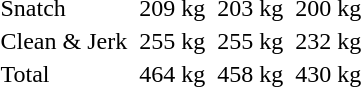<table>
<tr>
<td>Snatch</td>
<td></td>
<td>209 kg</td>
<td></td>
<td>203 kg</td>
<td></td>
<td>200 kg</td>
</tr>
<tr>
<td>Clean & Jerk</td>
<td></td>
<td>255 kg</td>
<td></td>
<td>255 kg</td>
<td></td>
<td>232 kg</td>
</tr>
<tr>
<td>Total</td>
<td></td>
<td>464 kg</td>
<td></td>
<td>458 kg</td>
<td></td>
<td>430 kg</td>
</tr>
</table>
